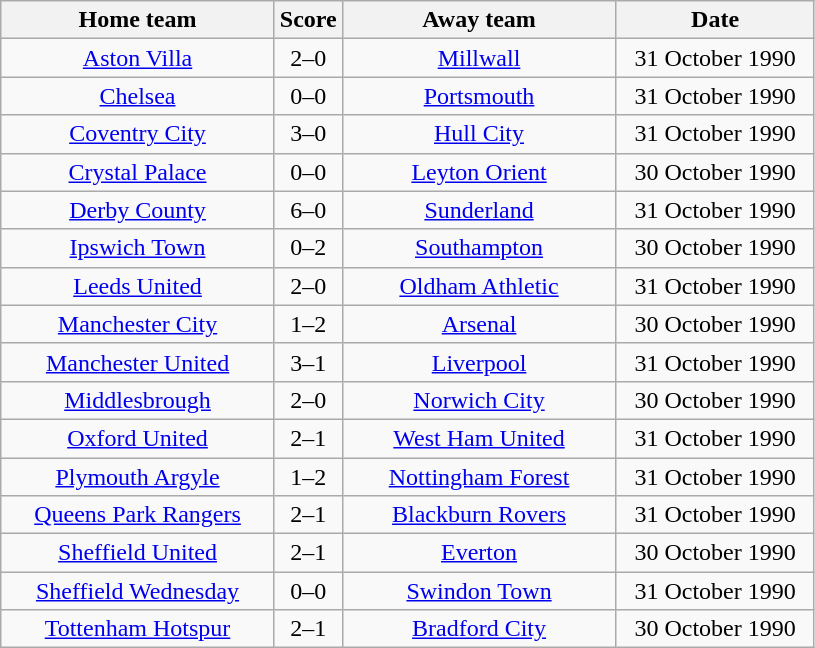<table class="wikitable" style="text-align:center;">
<tr>
<th width=175>Home team</th>
<th width=20>Score</th>
<th width=175>Away team</th>
<th width=125>Date</th>
</tr>
<tr>
<td><a href='#'>Aston Villa</a></td>
<td>2–0</td>
<td><a href='#'>Millwall</a></td>
<td>31 October 1990</td>
</tr>
<tr>
<td><a href='#'>Chelsea</a></td>
<td>0–0</td>
<td><a href='#'>Portsmouth</a></td>
<td>31 October 1990</td>
</tr>
<tr>
<td><a href='#'>Coventry City</a></td>
<td>3–0</td>
<td><a href='#'>Hull City</a></td>
<td>31 October 1990</td>
</tr>
<tr>
<td><a href='#'>Crystal Palace</a></td>
<td>0–0</td>
<td><a href='#'>Leyton Orient</a></td>
<td>30 October 1990</td>
</tr>
<tr>
<td><a href='#'>Derby County</a></td>
<td>6–0</td>
<td><a href='#'>Sunderland</a></td>
<td>31 October 1990</td>
</tr>
<tr>
<td><a href='#'>Ipswich Town</a></td>
<td>0–2</td>
<td><a href='#'>Southampton</a></td>
<td>30 October 1990</td>
</tr>
<tr>
<td><a href='#'>Leeds United</a></td>
<td>2–0</td>
<td><a href='#'>Oldham Athletic</a></td>
<td>31 October 1990</td>
</tr>
<tr>
<td><a href='#'>Manchester City</a></td>
<td>1–2</td>
<td><a href='#'>Arsenal</a></td>
<td>30 October 1990</td>
</tr>
<tr>
<td><a href='#'>Manchester United</a></td>
<td>3–1</td>
<td><a href='#'>Liverpool</a></td>
<td>31 October 1990</td>
</tr>
<tr>
<td><a href='#'>Middlesbrough</a></td>
<td>2–0</td>
<td><a href='#'>Norwich City</a></td>
<td>30 October 1990</td>
</tr>
<tr>
<td><a href='#'>Oxford United</a></td>
<td>2–1</td>
<td><a href='#'>West Ham United</a></td>
<td>31 October 1990</td>
</tr>
<tr>
<td><a href='#'>Plymouth Argyle</a></td>
<td>1–2</td>
<td><a href='#'>Nottingham Forest</a></td>
<td>31 October 1990</td>
</tr>
<tr>
<td><a href='#'>Queens Park Rangers</a></td>
<td>2–1</td>
<td><a href='#'>Blackburn Rovers</a></td>
<td>31 October 1990</td>
</tr>
<tr>
<td><a href='#'>Sheffield United</a></td>
<td>2–1</td>
<td><a href='#'>Everton</a></td>
<td>30 October 1990</td>
</tr>
<tr>
<td><a href='#'>Sheffield Wednesday</a></td>
<td>0–0</td>
<td><a href='#'>Swindon Town</a></td>
<td>31 October 1990</td>
</tr>
<tr>
<td><a href='#'>Tottenham Hotspur</a></td>
<td>2–1</td>
<td><a href='#'>Bradford City</a></td>
<td>30 October 1990</td>
</tr>
</table>
